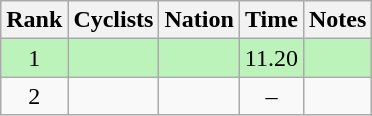<table class="wikitable sortable" style="text-align:center">
<tr>
<th>Rank</th>
<th>Cyclists</th>
<th>Nation</th>
<th>Time</th>
<th>Notes</th>
</tr>
<tr bgcolor=bbf3bb>
<td>1</td>
<td align=left></td>
<td align=left></td>
<td>11.20</td>
<td></td>
</tr>
<tr>
<td>2</td>
<td align=left></td>
<td align=left></td>
<td>–</td>
<td></td>
</tr>
</table>
